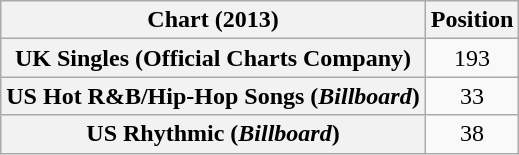<table class="wikitable sortable plainrowheaders" style="text-align:center">
<tr>
<th scope="col">Chart (2013)</th>
<th scope="col">Position</th>
</tr>
<tr>
<th scope="row">UK Singles (Official Charts Company)</th>
<td>193</td>
</tr>
<tr>
<th scope="row">US Hot R&B/Hip-Hop Songs (<em>Billboard</em>)</th>
<td>33</td>
</tr>
<tr>
<th scope="row">US Rhythmic (<em>Billboard</em>)</th>
<td>38</td>
</tr>
</table>
